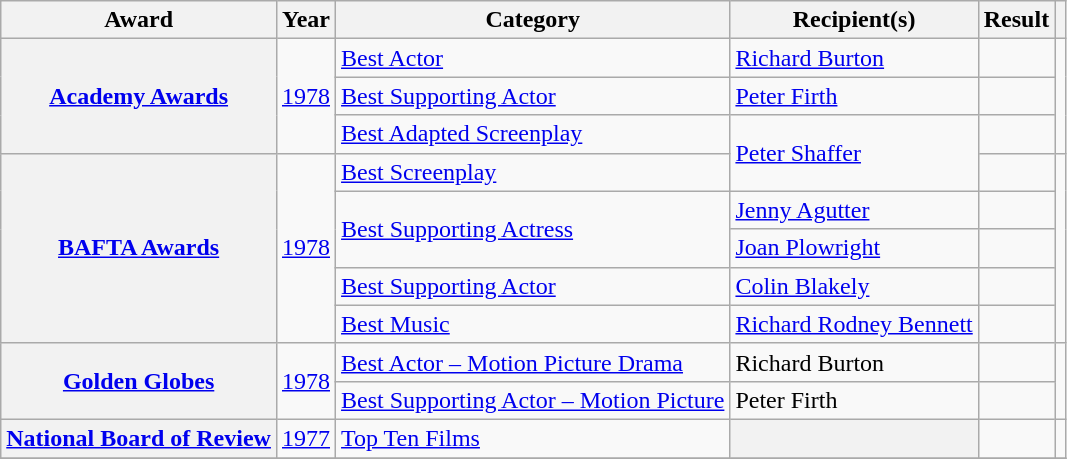<table class="wikitable plainrowheaders sortable">
<tr>
<th scope="col">Award</th>
<th scope="col">Year</th>
<th scope="col">Category</th>
<th scope="col">Recipient(s)</th>
<th scope="col">Result</th>
<th scope="col" class="unsortable"></th>
</tr>
<tr>
<th scope="row" rowspan=3><a href='#'>Academy Awards</a></th>
<td rowspan="3"><a href='#'>1978</a></td>
<td><a href='#'>Best Actor</a></td>
<td><a href='#'>Richard Burton</a></td>
<td></td>
<td rowspan="3"></td>
</tr>
<tr>
<td><a href='#'>Best Supporting Actor</a></td>
<td><a href='#'>Peter Firth</a></td>
<td></td>
</tr>
<tr>
<td><a href='#'>Best Adapted Screenplay</a></td>
<td rowspan="2"><a href='#'>Peter Shaffer</a></td>
<td></td>
</tr>
<tr>
<th scope="row" rowspan=5><a href='#'>BAFTA Awards</a></th>
<td rowspan="5"><a href='#'>1978</a></td>
<td><a href='#'>Best Screenplay</a></td>
<td></td>
<td rowspan="5"></td>
</tr>
<tr>
<td rowspan="2"><a href='#'>Best Supporting Actress</a></td>
<td><a href='#'>Jenny Agutter</a></td>
<td></td>
</tr>
<tr>
<td><a href='#'>Joan Plowright</a></td>
<td></td>
</tr>
<tr>
<td><a href='#'>Best Supporting Actor</a></td>
<td><a href='#'>Colin Blakely</a></td>
<td></td>
</tr>
<tr>
<td><a href='#'>Best Music</a></td>
<td><a href='#'>Richard Rodney Bennett</a></td>
<td></td>
</tr>
<tr>
<th scope="row" rowspan=2><a href='#'>Golden Globes</a></th>
<td rowspan="2"><a href='#'>1978</a></td>
<td><a href='#'>Best Actor – Motion Picture Drama</a></td>
<td>Richard Burton</td>
<td></td>
<td rowspan="2"></td>
</tr>
<tr>
<td><a href='#'>Best Supporting Actor – Motion Picture</a></td>
<td>Peter Firth</td>
<td></td>
</tr>
<tr>
<th scope="row"><a href='#'>National Board of Review</a></th>
<td rowspan="1"><a href='#'>1977</a></td>
<td><a href='#'>Top Ten Films</a></td>
<th></th>
<td></td>
<td rowspan="1"></td>
</tr>
<tr>
</tr>
</table>
